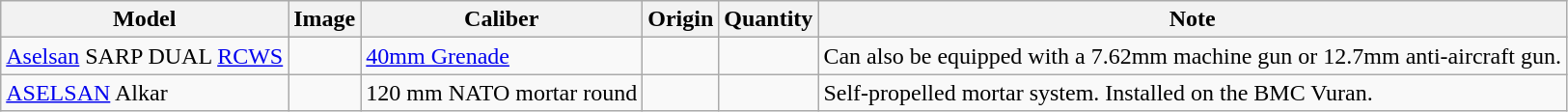<table class="wikitable">
<tr>
<th>Model</th>
<th>Image</th>
<th>Caliber</th>
<th>Origin</th>
<th>Quantity</th>
<th>Note</th>
</tr>
<tr>
<td><a href='#'>Aselsan</a> SARP DUAL <a href='#'>RCWS</a></td>
<td></td>
<td><a href='#'>40mm Grenade</a></td>
<td></td>
<td></td>
<td>Can also be equipped with a 7.62mm machine gun or 12.7mm anti-aircraft gun.</td>
</tr>
<tr>
<td><a href='#'>ASELSAN</a> Alkar</td>
<td></td>
<td>120 mm NATO mortar round</td>
<td></td>
<td></td>
<td>Self-propelled mortar system. Installed on the BMC Vuran.</td>
</tr>
</table>
